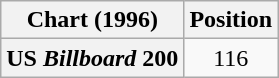<table class="wikitable plainrowheaders" style="text-align:center;">
<tr>
<th scope="col">Chart (1996)</th>
<th scope="col">Position</th>
</tr>
<tr>
<th scope="row">US <em>Billboard</em> 200</th>
<td>116</td>
</tr>
</table>
